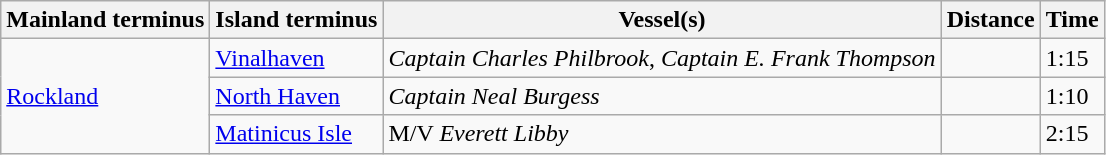<table class="wikitable sortable">
<tr>
<th scope="col">Mainland terminus</th>
<th scope="col">Island terminus</th>
<th scope="col">Vessel(s)</th>
<th scope="col">Distance</th>
<th scope="col">Time</th>
</tr>
<tr>
<td rowspan=3><a href='#'>Rockland</a></td>
<td><a href='#'>Vinalhaven</a></td>
<td><em>Captain Charles Philbrook</em>, <em>Captain E. Frank Thompson</em></td>
<td></td>
<td>1:15</td>
</tr>
<tr>
<td><a href='#'>North Haven</a></td>
<td><em>Captain Neal Burgess</em></td>
<td></td>
<td>1:10</td>
</tr>
<tr>
<td><a href='#'>Matinicus Isle</a></td>
<td>M/V <em>Everett Libby</em></td>
<td></td>
<td>2:15</td>
</tr>
</table>
